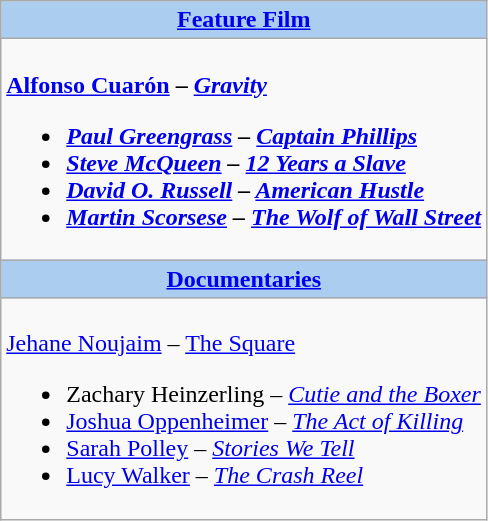<table class=wikitable style="width="100%">
<tr>
<th colspan="2" style="background:#abcdef;"><a href='#'>Feature Film</a></th>
</tr>
<tr>
<td colspan="2" style="vertical-align:top;"><br><strong><a href='#'>Alfonso Cuarón</a> – <em><a href='#'>Gravity</a><strong><em><ul><li><a href='#'>Paul Greengrass</a> – </em><a href='#'>Captain Phillips</a><em></li><li><a href='#'>Steve McQueen</a> – </em><a href='#'>12 Years a Slave</a><em></li><li><a href='#'>David O. Russell</a> – </em><a href='#'>American Hustle</a><em></li><li><a href='#'>Martin Scorsese</a> – </em><a href='#'>The Wolf of Wall Street</a><em></li></ul></td>
</tr>
<tr>
<th colspan="2" style="background:#abcdef;"><a href='#'>Documentaries</a></th>
</tr>
<tr>
<td colspan="2" style="vertical-align:top;"><br></strong><a href='#'>Jehane Noujaim</a> – </em><a href='#'>The Square</a></em></strong><ul><li>Zachary Heinzerling – <em><a href='#'>Cutie and the Boxer</a></em></li><li><a href='#'>Joshua Oppenheimer</a> – <em><a href='#'>The Act of Killing</a></em></li><li><a href='#'>Sarah Polley</a> – <em><a href='#'>Stories We Tell</a></em></li><li><a href='#'>Lucy Walker</a> – <em><a href='#'>The Crash Reel</a></em></li></ul></td>
</tr>
</table>
